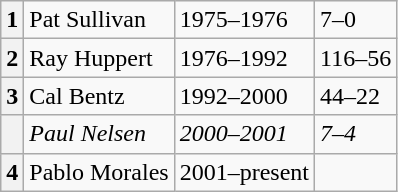<table class=wikitable>
<tr>
<th>1</th>
<td>Pat Sullivan</td>
<td>1975–1976</td>
<td>7–0 </td>
</tr>
<tr>
<th>2</th>
<td>Ray Huppert</td>
<td>1976–1992</td>
<td>116–56 </td>
</tr>
<tr>
<th>3</th>
<td>Cal Bentz</td>
<td>1992–2000</td>
<td>44–22 </td>
</tr>
<tr>
<th></th>
<td><em>Paul Nelsen</em></td>
<td><em>2000–2001</em></td>
<td><em>7–4 </em></td>
</tr>
<tr>
<th>4</th>
<td>Pablo Morales</td>
<td>2001–present</td>
<td> </td>
</tr>
</table>
